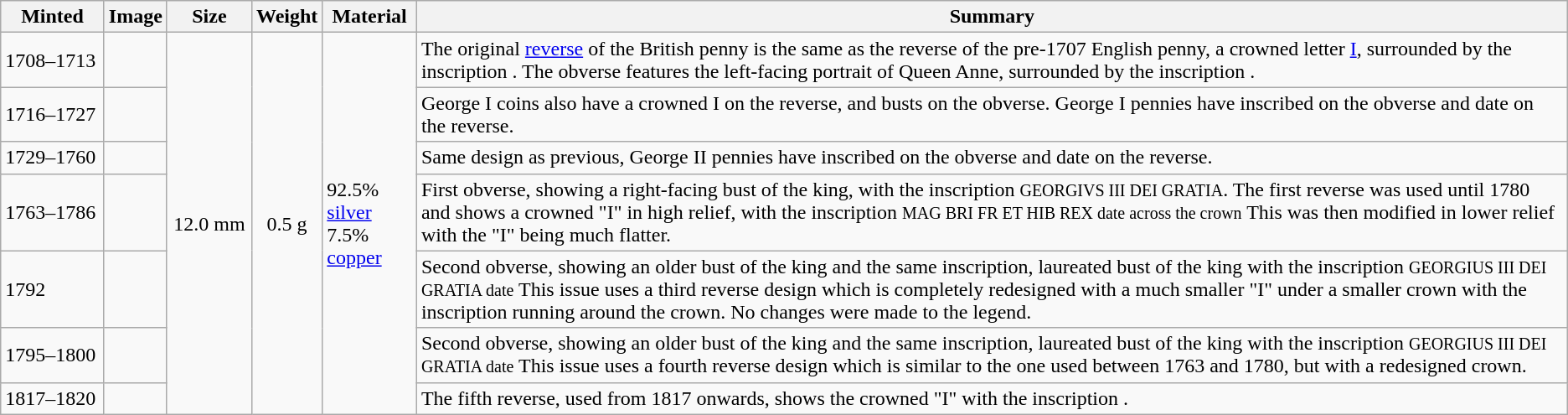<table class="wikitable">
<tr>
<th width=75>Minted</th>
<th>Image</th>
<th width=60>Size</th>
<th>Weight</th>
<th>Material</th>
<th>Summary</th>
</tr>
<tr>
<td>1708–1713</td>
<td></td>
<td rowspan="7" align="center">12.0 mm</td>
<td rowspan="7" align="center">0.5 g</td>
<td rowspan="7">92.5% <a href='#'>silver</a><br>7.5% <a href='#'>copper</a></td>
<td>The original <a href='#'>reverse</a> of the British penny is the same as the reverse of the pre-1707 English penny, a crowned letter <a href='#'>I</a>, surrounded by the inscription . The obverse features the left-facing portrait of Queen Anne, surrounded by the inscription .</td>
</tr>
<tr>
<td>1716–1727</td>
<td></td>
<td>George I coins also have a crowned I on the reverse, and busts on the obverse. George I pennies have  inscribed on the obverse and  date on the reverse.</td>
</tr>
<tr>
<td>1729–1760</td>
<td></td>
<td>Same design as previous, George II pennies have  inscribed on the obverse and  date on the reverse.</td>
</tr>
<tr>
<td>1763–1786</td>
<td></td>
<td>First obverse, showing a right-facing bust of the king, with the inscription <small>GEORGIVS III DEI GRATIA</small>. The first reverse was used until 1780 and shows a crowned "I" in high relief, with the inscription <small>MAG BRI FR ET HIB REX date across the crown</small> This was then modified in lower relief with the "I" being much flatter.</td>
</tr>
<tr>
<td>1792</td>
<td></td>
<td>Second obverse, showing an older bust of the king and the same inscription, laureated bust of the king with the inscription <small>GEORGIUS III DEI GRATIA date</small> This issue uses a third reverse design which is completely redesigned with a much smaller "I" under a smaller crown with the inscription running around the crown. No changes were made to the legend.</td>
</tr>
<tr>
<td>1795–1800</td>
<td></td>
<td>Second obverse, showing an older bust of the king and the same inscription, laureated bust of the king with the inscription <small>GEORGIUS III DEI GRATIA date</small> This issue uses a fourth reverse design which is similar to the one used between 1763 and 1780, but with a redesigned crown.</td>
</tr>
<tr>
<td>1817–1820</td>
<td></td>
<td>The fifth reverse, used from 1817 onwards, shows the crowned "I" with the inscription .</td>
</tr>
</table>
